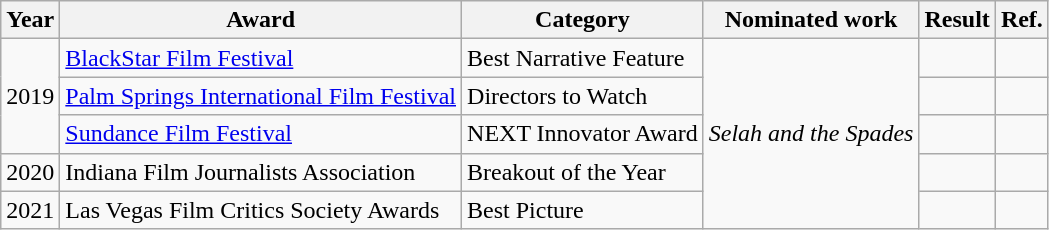<table class="wikitable">
<tr>
<th>Year</th>
<th>Award</th>
<th>Category</th>
<th>Nominated work</th>
<th>Result</th>
<th>Ref.</th>
</tr>
<tr>
<td rowspan="3">2019</td>
<td><a href='#'>BlackStar Film Festival</a></td>
<td>Best Narrative Feature</td>
<td rowspan="5"><em>Selah and the Spades</em></td>
<td></td>
<td></td>
</tr>
<tr>
<td><a href='#'>Palm Springs International Film Festival</a></td>
<td>Directors to Watch</td>
<td></td>
<td></td>
</tr>
<tr>
<td><a href='#'>Sundance Film Festival</a></td>
<td>NEXT Innovator Award</td>
<td></td>
<td></td>
</tr>
<tr>
<td>2020</td>
<td>Indiana Film Journalists Association</td>
<td>Breakout of the Year</td>
<td></td>
<td></td>
</tr>
<tr>
<td>2021</td>
<td>Las Vegas Film Critics Society Awards</td>
<td>Best Picture</td>
<td></td>
<td></td>
</tr>
</table>
